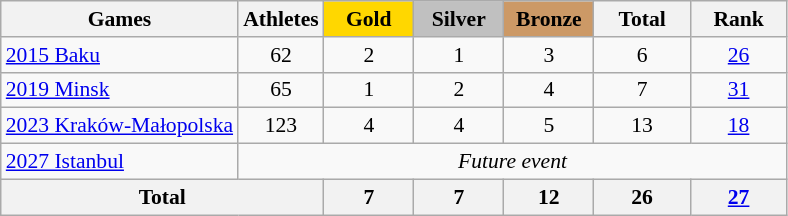<table class="wikitable" style="text-align:center; font-size:90%;">
<tr>
<th>Games</th>
<th>Athletes</th>
<td style="background:gold; width:3.7em; font-weight:bold;">Gold</td>
<td style="background:silver; width:3.7em; font-weight:bold;">Silver</td>
<td style="background:#cc9966; width:3.7em; font-weight:bold;">Bronze</td>
<th style="width:4em; font-weight:bold;">Total</th>
<th style="width:4em; font-weight:bold;">Rank</th>
</tr>
<tr>
<td align=left> <a href='#'>2015 Baku</a></td>
<td>62</td>
<td>2</td>
<td>1</td>
<td>3</td>
<td>6</td>
<td><a href='#'>26</a></td>
</tr>
<tr>
<td align=left> <a href='#'>2019 Minsk</a></td>
<td>65</td>
<td>1</td>
<td>2</td>
<td>4</td>
<td>7</td>
<td><a href='#'>31</a></td>
</tr>
<tr>
<td align=left> <a href='#'>2023 Kraków-Małopolska</a></td>
<td>123</td>
<td>4</td>
<td>4</td>
<td>5</td>
<td>13</td>
<td><a href='#'>18</a></td>
</tr>
<tr>
<td align=left> <a href='#'>2027 Istanbul</a></td>
<td colspan=6><em>Future event</em></td>
</tr>
<tr>
<th colspan=2>Total</th>
<th>7</th>
<th>7</th>
<th>12</th>
<th>26</th>
<th><a href='#'>27</a></th>
</tr>
</table>
